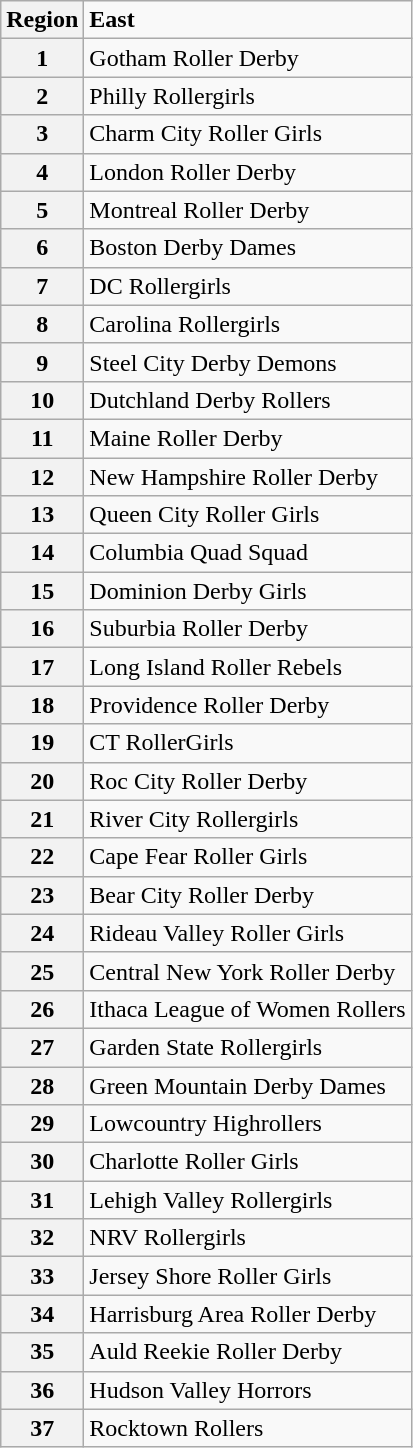<table class="wikitable">
<tr>
<th>Region</th>
<td><strong>East</strong></td>
</tr>
<tr>
<th>1</th>
<td>Gotham Roller Derby</td>
</tr>
<tr>
<th>2</th>
<td>Philly Rollergirls</td>
</tr>
<tr>
<th>3</th>
<td>Charm City Roller Girls</td>
</tr>
<tr>
<th>4</th>
<td>London Roller Derby</td>
</tr>
<tr>
<th>5</th>
<td>Montreal Roller Derby</td>
</tr>
<tr>
<th>6</th>
<td>Boston Derby Dames</td>
</tr>
<tr>
<th>7</th>
<td>DC Rollergirls</td>
</tr>
<tr>
<th>8</th>
<td>Carolina Rollergirls</td>
</tr>
<tr>
<th>9</th>
<td>Steel City Derby Demons</td>
</tr>
<tr>
<th>10</th>
<td>Dutchland Derby Rollers</td>
</tr>
<tr>
<th>11</th>
<td>Maine Roller Derby</td>
</tr>
<tr>
<th>12</th>
<td>New Hampshire Roller Derby</td>
</tr>
<tr>
<th>13</th>
<td>Queen City Roller Girls</td>
</tr>
<tr>
<th>14</th>
<td>Columbia Quad Squad</td>
</tr>
<tr>
<th>15</th>
<td>Dominion Derby Girls</td>
</tr>
<tr>
<th>16</th>
<td>Suburbia Roller Derby</td>
</tr>
<tr>
<th>17</th>
<td>Long Island Roller Rebels</td>
</tr>
<tr>
<th>18</th>
<td>Providence Roller Derby</td>
</tr>
<tr>
<th>19</th>
<td>CT RollerGirls</td>
</tr>
<tr>
<th>20</th>
<td>Roc City Roller Derby</td>
</tr>
<tr>
<th>21</th>
<td>River City Rollergirls</td>
</tr>
<tr>
<th>22</th>
<td>Cape Fear Roller Girls</td>
</tr>
<tr>
<th>23</th>
<td>Bear City Roller Derby</td>
</tr>
<tr>
<th>24</th>
<td>Rideau Valley Roller Girls</td>
</tr>
<tr>
<th>25</th>
<td>Central New York Roller Derby</td>
</tr>
<tr>
<th>26</th>
<td>Ithaca League of Women Rollers</td>
</tr>
<tr>
<th>27</th>
<td>Garden State Rollergirls</td>
</tr>
<tr>
<th>28</th>
<td>Green Mountain Derby Dames</td>
</tr>
<tr>
<th>29</th>
<td>Lowcountry Highrollers</td>
</tr>
<tr>
<th>30</th>
<td>Charlotte Roller Girls</td>
</tr>
<tr>
<th>31</th>
<td>Lehigh Valley Rollergirls</td>
</tr>
<tr>
<th>32</th>
<td>NRV Rollergirls</td>
</tr>
<tr>
<th>33</th>
<td>Jersey Shore Roller Girls</td>
</tr>
<tr>
<th>34</th>
<td>Harrisburg Area Roller Derby</td>
</tr>
<tr>
<th>35</th>
<td>Auld Reekie Roller Derby</td>
</tr>
<tr>
<th>36</th>
<td>Hudson Valley Horrors</td>
</tr>
<tr>
<th>37</th>
<td>Rocktown Rollers</td>
</tr>
</table>
